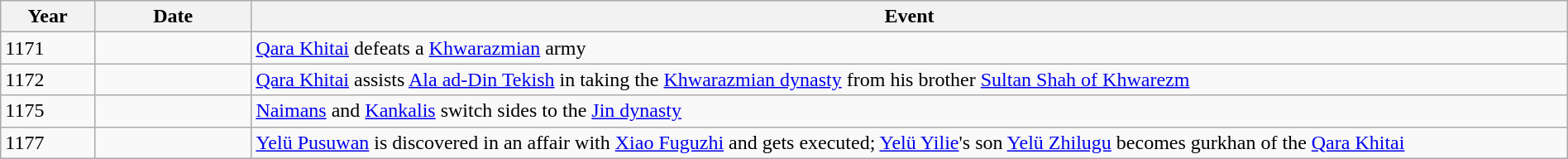<table class="wikitable" width="100%">
<tr>
<th style="width:6%">Year</th>
<th style="width:10%">Date</th>
<th>Event</th>
</tr>
<tr>
<td>1171</td>
<td></td>
<td><a href='#'>Qara Khitai</a> defeats a <a href='#'>Khwarazmian</a> army</td>
</tr>
<tr>
<td>1172</td>
<td></td>
<td><a href='#'>Qara Khitai</a> assists <a href='#'>Ala ad-Din Tekish</a> in taking the <a href='#'>Khwarazmian dynasty</a> from his brother <a href='#'>Sultan Shah of Khwarezm</a></td>
</tr>
<tr>
<td>1175</td>
<td></td>
<td><a href='#'>Naimans</a> and <a href='#'>Kankalis</a> switch sides to the <a href='#'>Jin dynasty</a></td>
</tr>
<tr>
<td>1177</td>
<td></td>
<td><a href='#'>Yelü Pusuwan</a> is discovered in an affair with <a href='#'>Xiao Fuguzhi</a> and gets executed; <a href='#'>Yelü Yilie</a>'s son <a href='#'>Yelü Zhilugu</a> becomes gurkhan of the <a href='#'>Qara Khitai</a></td>
</tr>
</table>
